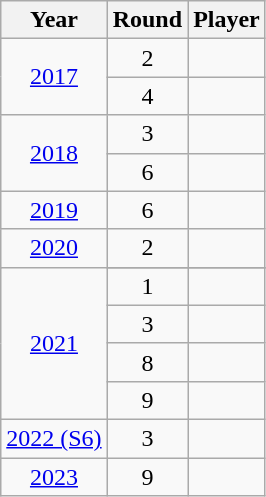<table class="wikitable sortable" style="text-align:center">
<tr>
<th>Year</th>
<th>Round</th>
<th>Player</th>
</tr>
<tr>
<th rowspan= "2" style="font-weight: normal; background: #F9F9F9"><a href='#'>2017</a></th>
<td>2</td>
<td></td>
</tr>
<tr>
<td>4</td>
<td></td>
</tr>
<tr>
<th rowspan= "2" style="font-weight: normal; background: #F9F9F9"><a href='#'>2018</a></th>
<td>3</td>
<td></td>
</tr>
<tr>
<td>6</td>
<td></td>
</tr>
<tr>
<td><a href='#'>2019</a></td>
<td>6</td>
<td></td>
</tr>
<tr>
<td><a href='#'>2020</a></td>
<td>2</td>
<td></td>
</tr>
<tr>
<th rowspan= "5" style="font-weight: normal; background: #F9F9F9"><a href='#'>2021</a></th>
</tr>
<tr>
<td>1</td>
<td></td>
</tr>
<tr>
<td>3</td>
<td></td>
</tr>
<tr>
<td>8</td>
<td></td>
</tr>
<tr>
<td>9</td>
<td></td>
</tr>
<tr>
<td><a href='#'>2022 (S6)</a></td>
<td>3</td>
<td></td>
</tr>
<tr>
<td><a href='#'>2023</a></td>
<td>9</td>
<td></td>
</tr>
</table>
